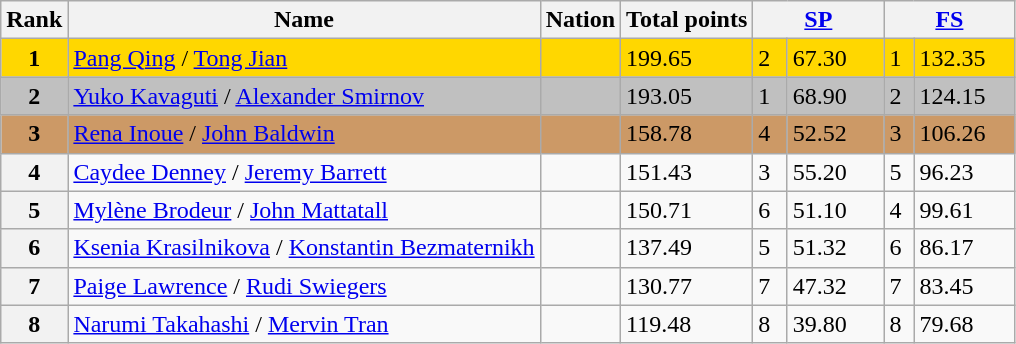<table class="wikitable sortable">
<tr>
<th>Rank</th>
<th>Name</th>
<th>Nation</th>
<th>Total points</th>
<th colspan="2" style="width:80px;"><a href='#'>SP</a></th>
<th colspan="2" style="width:80px;"><a href='#'>FS</a></th>
</tr>
<tr style="background:gold;">
<td style="text-align:center;"><strong>1</strong></td>
<td><a href='#'>Pang Qing</a> / <a href='#'>Tong Jian</a></td>
<td></td>
<td>199.65</td>
<td>2</td>
<td>67.30</td>
<td>1</td>
<td>132.35</td>
</tr>
<tr style="background:silver;">
<td style="text-align:center;"><strong>2</strong></td>
<td><a href='#'>Yuko Kavaguti</a> / <a href='#'>Alexander Smirnov</a></td>
<td></td>
<td>193.05</td>
<td>1</td>
<td>68.90</td>
<td>2</td>
<td>124.15</td>
</tr>
<tr style="background:#c96;">
<td style="text-align:center;"><strong>3</strong></td>
<td><a href='#'>Rena Inoue</a> / <a href='#'>John Baldwin</a></td>
<td></td>
<td>158.78</td>
<td>4</td>
<td>52.52</td>
<td>3</td>
<td>106.26</td>
</tr>
<tr>
<th>4</th>
<td><a href='#'>Caydee Denney</a> / <a href='#'>Jeremy Barrett</a></td>
<td></td>
<td>151.43</td>
<td>3</td>
<td>55.20</td>
<td>5</td>
<td>96.23</td>
</tr>
<tr>
<th>5</th>
<td><a href='#'>Mylène Brodeur</a> / <a href='#'>John Mattatall</a></td>
<td></td>
<td>150.71</td>
<td>6</td>
<td>51.10</td>
<td>4</td>
<td>99.61</td>
</tr>
<tr>
<th>6</th>
<td><a href='#'>Ksenia Krasilnikova</a> / <a href='#'>Konstantin Bezmaternikh</a></td>
<td></td>
<td>137.49</td>
<td>5</td>
<td>51.32</td>
<td>6</td>
<td>86.17</td>
</tr>
<tr>
<th>7</th>
<td><a href='#'>Paige Lawrence</a> / <a href='#'>Rudi Swiegers</a></td>
<td></td>
<td>130.77</td>
<td>7</td>
<td>47.32</td>
<td>7</td>
<td>83.45</td>
</tr>
<tr>
<th>8</th>
<td><a href='#'>Narumi Takahashi</a> / <a href='#'>Mervin Tran</a></td>
<td></td>
<td>119.48</td>
<td>8</td>
<td>39.80</td>
<td>8</td>
<td>79.68</td>
</tr>
</table>
